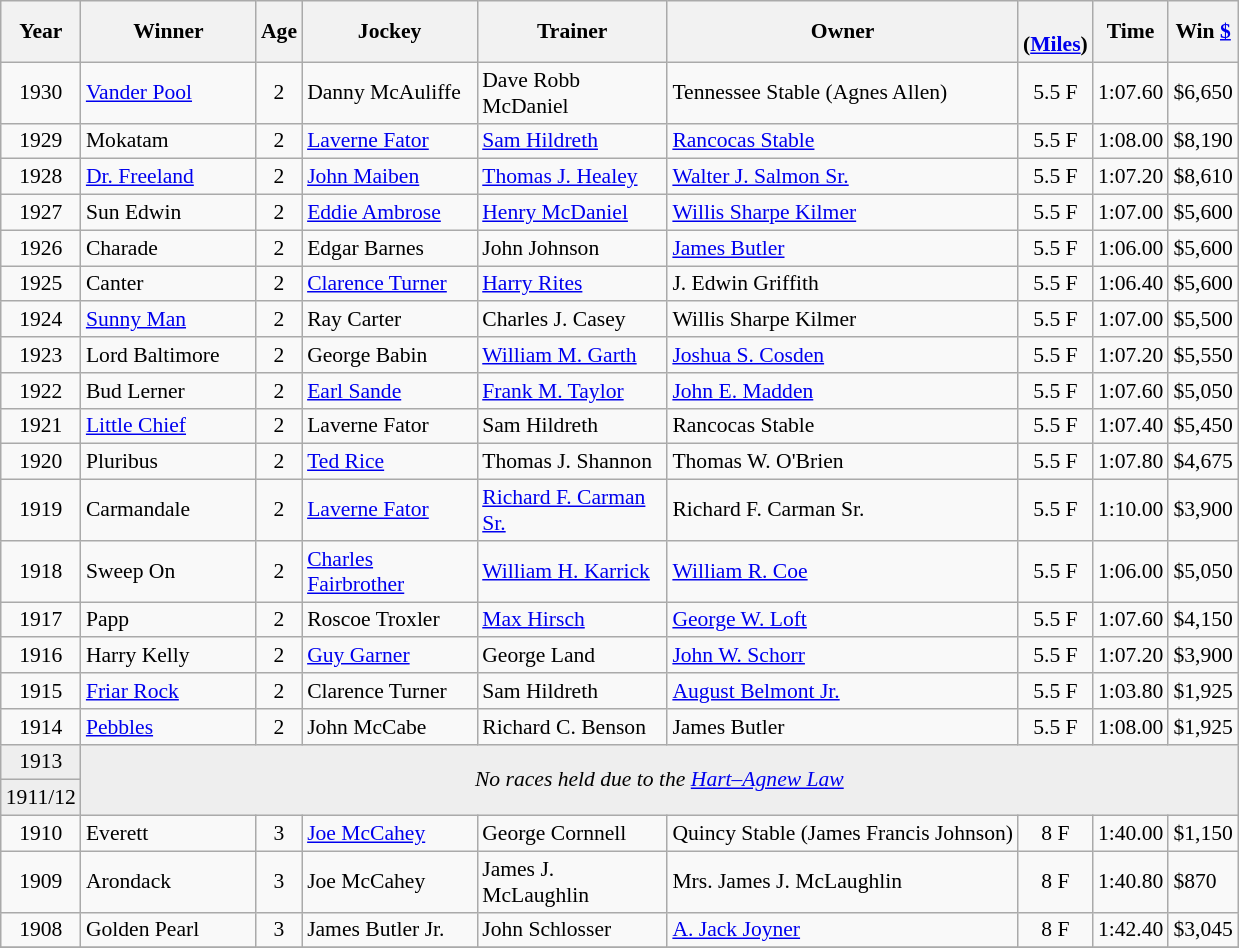<table class="wikitable sortable" style="font-size:90%">
<tr>
<th style="width:30px">Year</th>
<th style="width:110px">Winner</th>
<th style="width:20px">Age</th>
<th style="width:110px">Jockey</th>
<th style="width:120px">Trainer</th>
<th>Owner<br></th>
<th style="width:25px"><br> <span>(<a href='#'>Miles</a>)</span></th>
<th style="width:25px">Time</th>
<th style="width:35px">Win <a href='#'>$</a></th>
</tr>
<tr>
<td align=center>1930</td>
<td><a href='#'>Vander Pool</a></td>
<td align=center>2</td>
<td>Danny McAuliffe</td>
<td>Dave Robb McDaniel</td>
<td>Tennessee Stable (Agnes Allen)</td>
<td align=center>5.5 F</td>
<td>1:07.60</td>
<td>$6,650</td>
</tr>
<tr>
<td align=center>1929</td>
<td>Mokatam</td>
<td align=center>2</td>
<td><a href='#'>Laverne Fator</a></td>
<td><a href='#'>Sam Hildreth</a></td>
<td><a href='#'>Rancocas Stable</a></td>
<td align=center>5.5 F</td>
<td>1:08.00</td>
<td>$8,190</td>
</tr>
<tr>
<td align=center>1928</td>
<td><a href='#'>Dr. Freeland</a></td>
<td align=center>2</td>
<td><a href='#'>John Maiben</a></td>
<td><a href='#'>Thomas J. Healey</a></td>
<td><a href='#'>Walter J. Salmon Sr.</a></td>
<td align=center>5.5 F</td>
<td>1:07.20</td>
<td>$8,610</td>
</tr>
<tr>
<td align=center>1927</td>
<td>Sun Edwin</td>
<td align=center>2</td>
<td><a href='#'>Eddie Ambrose</a></td>
<td><a href='#'>Henry McDaniel</a></td>
<td><a href='#'>Willis Sharpe Kilmer</a></td>
<td align=center>5.5 F</td>
<td>1:07.00</td>
<td>$5,600</td>
</tr>
<tr>
<td align=center>1926</td>
<td>Charade</td>
<td align=center>2</td>
<td>Edgar Barnes</td>
<td>John Johnson</td>
<td><a href='#'>James Butler</a></td>
<td align=center>5.5 F</td>
<td>1:06.00</td>
<td>$5,600</td>
</tr>
<tr>
<td align=center>1925</td>
<td>Canter</td>
<td align=center>2</td>
<td><a href='#'>Clarence Turner</a></td>
<td><a href='#'>Harry Rites</a></td>
<td>J. Edwin Griffith</td>
<td align=center>5.5 F</td>
<td>1:06.40</td>
<td>$5,600</td>
</tr>
<tr>
<td align=center>1924</td>
<td><a href='#'>Sunny Man</a></td>
<td align=center>2</td>
<td>Ray Carter</td>
<td>Charles J. Casey</td>
<td>Willis Sharpe Kilmer</td>
<td align=center>5.5 F</td>
<td>1:07.00</td>
<td>$5,500</td>
</tr>
<tr>
<td align=center>1923</td>
<td>Lord Baltimore</td>
<td align=center>2</td>
<td>George Babin</td>
<td><a href='#'>William M. Garth</a></td>
<td><a href='#'>Joshua S. Cosden</a></td>
<td align=center>5.5 F</td>
<td>1:07.20</td>
<td>$5,550</td>
</tr>
<tr>
<td align=center>1922</td>
<td>Bud Lerner</td>
<td align=center>2</td>
<td><a href='#'>Earl Sande</a></td>
<td><a href='#'>Frank M. Taylor</a></td>
<td><a href='#'>John E. Madden</a></td>
<td align=center>5.5 F</td>
<td>1:07.60</td>
<td>$5,050</td>
</tr>
<tr>
<td align=center>1921</td>
<td><a href='#'>Little Chief</a></td>
<td align=center>2</td>
<td>Laverne Fator</td>
<td>Sam Hildreth</td>
<td>Rancocas Stable</td>
<td align=center>5.5 F</td>
<td>1:07.40</td>
<td>$5,450</td>
</tr>
<tr>
<td align=center>1920</td>
<td>Pluribus</td>
<td align=center>2</td>
<td><a href='#'>Ted Rice</a></td>
<td>Thomas J. Shannon</td>
<td>Thomas W. O'Brien</td>
<td align=center>5.5 F</td>
<td>1:07.80</td>
<td>$4,675</td>
</tr>
<tr>
<td align=center>1919</td>
<td>Carmandale</td>
<td align=center>2</td>
<td><a href='#'>Laverne Fator</a></td>
<td><a href='#'>Richard F. Carman Sr.</a></td>
<td>Richard F. Carman Sr.</td>
<td align=center>5.5 F</td>
<td>1:10.00</td>
<td>$3,900</td>
</tr>
<tr>
<td align=center>1918</td>
<td>Sweep On</td>
<td align=center>2</td>
<td><a href='#'>Charles Fairbrother</a></td>
<td><a href='#'>William H. Karrick</a></td>
<td><a href='#'>William R. Coe</a></td>
<td align=center>5.5 F</td>
<td>1:06.00</td>
<td>$5,050</td>
</tr>
<tr>
<td align=center>1917</td>
<td>Papp</td>
<td align=center>2</td>
<td>Roscoe Troxler</td>
<td><a href='#'>Max Hirsch</a></td>
<td><a href='#'>George W. Loft</a></td>
<td align=center>5.5 F</td>
<td>1:07.60</td>
<td>$4,150</td>
</tr>
<tr>
<td align=center>1916</td>
<td>Harry Kelly</td>
<td align=center>2</td>
<td><a href='#'>Guy Garner</a></td>
<td>George Land</td>
<td><a href='#'>John W. Schorr</a></td>
<td align=center>5.5 F</td>
<td>1:07.20</td>
<td>$3,900</td>
</tr>
<tr>
<td align=center>1915</td>
<td><a href='#'>Friar Rock</a></td>
<td align=center>2</td>
<td>Clarence Turner</td>
<td>Sam Hildreth</td>
<td><a href='#'>August Belmont Jr.</a></td>
<td align=center>5.5 F</td>
<td>1:03.80</td>
<td>$1,925</td>
</tr>
<tr>
<td align=center>1914</td>
<td><a href='#'>Pebbles</a></td>
<td align=center>2</td>
<td>John McCabe</td>
<td>Richard C. Benson</td>
<td>James Butler</td>
<td align=center>5.5 F</td>
<td>1:08.00</td>
<td>$1,925</td>
</tr>
<tr style="background:#eee;">
<td align=center>1913</td>
<td rowspan="2" colspan="8" style="text-align:center;"><em>No races held due to the <a href='#'>Hart–Agnew Law</a></em></td>
</tr>
<tr style="background:#eee;">
<td align=center>1911/12</td>
</tr>
<tr>
<td align=center>1910</td>
<td>Everett</td>
<td align=center>3</td>
<td><a href='#'>Joe McCahey</a></td>
<td>George Cornnell</td>
<td>Quincy Stable (James Francis Johnson)</td>
<td align=center>8 F</td>
<td>1:40.00</td>
<td>$1,150</td>
</tr>
<tr>
<td align=center>1909</td>
<td>Arondack</td>
<td align=center>3</td>
<td>Joe McCahey</td>
<td>James J. McLaughlin</td>
<td>Mrs. James J. McLaughlin</td>
<td align=center>8 F</td>
<td>1:40.80</td>
<td>$870</td>
</tr>
<tr>
<td align=center>1908</td>
<td>Golden Pearl</td>
<td align=center>3</td>
<td>James Butler Jr.</td>
<td>John Schlosser</td>
<td><a href='#'>A. Jack Joyner</a></td>
<td align=center>8 F</td>
<td>1:42.40</td>
<td>$3,045</td>
</tr>
<tr>
</tr>
</table>
